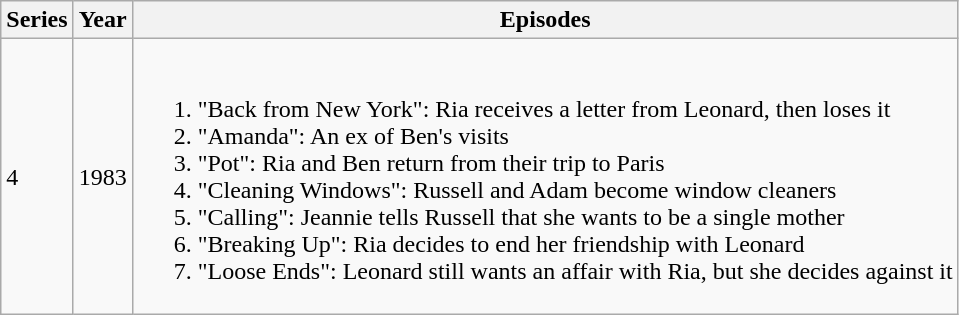<table class=wikitable>
<tr>
<th>Series</th>
<th>Year</th>
<th>Episodes</th>
</tr>
<tr>
<td>4</td>
<td>1983</td>
<td><br><ol><li>"Back from New York": Ria receives a letter from Leonard, then loses it</li><li>"Amanda": An ex of Ben's visits</li><li>"Pot": Ria and Ben return from their trip to Paris</li><li>"Cleaning Windows": Russell and Adam become window cleaners</li><li>"Calling": Jeannie tells Russell that she wants to be a single mother</li><li>"Breaking Up": Ria decides to end her friendship with Leonard</li><li>"Loose Ends": Leonard still wants an affair with Ria, but she decides against it</li></ol></td>
</tr>
</table>
